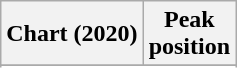<table class="wikitable sortable plainrowheaders" style="text-align:center">
<tr>
<th scope="col">Chart (2020)</th>
<th scope="col">Peak<br>position</th>
</tr>
<tr>
</tr>
<tr>
</tr>
</table>
